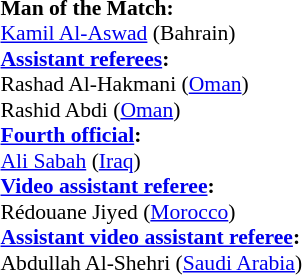<table style="width:100%; font-size:90%;">
<tr>
<td><br><strong>Man of the Match:</strong>
<br><a href='#'>Kamil Al-Aswad</a> (Bahrain)<br><strong><a href='#'>Assistant referees</a>:</strong>
<br>Rashad Al-Hakmani (<a href='#'>Oman</a>)
<br>Rashid Abdi (<a href='#'>Oman</a>)
<br><strong><a href='#'>Fourth official</a>:</strong>
<br><a href='#'>Ali Sabah</a> (<a href='#'>Iraq</a>)
<br><strong><a href='#'>Video assistant referee</a>:</strong>
<br>Rédouane Jiyed (<a href='#'>Morocco</a>)
<br><strong><a href='#'>Assistant video assistant referee</a>:</strong>
<br>Abdullah Al-Shehri (<a href='#'>Saudi Arabia</a>)</td>
</tr>
</table>
